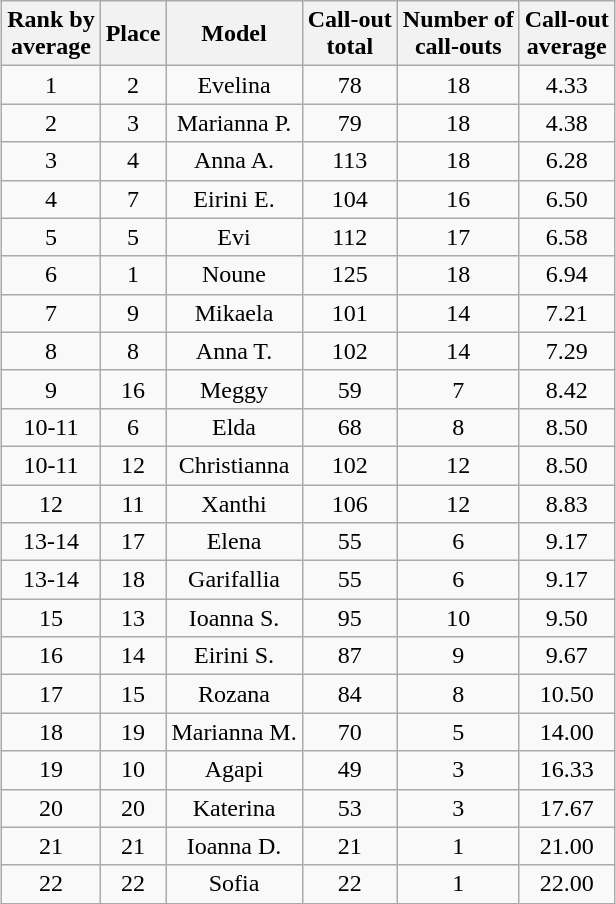<table class="wikitable sortable" style="margin:auto; text-align:center; white-space:nowrap">
<tr>
<th>Rank by<br>average</th>
<th>Place</th>
<th>Model</th>
<th>Call-out<br>total</th>
<th>Number of<br>call-outs</th>
<th>Call-out<br>average</th>
</tr>
<tr>
<td>1</td>
<td>2</td>
<td>Evelina</td>
<td>78</td>
<td>18</td>
<td>4.33</td>
</tr>
<tr>
<td>2</td>
<td>3</td>
<td>Marianna P.</td>
<td>79</td>
<td>18</td>
<td>4.38</td>
</tr>
<tr>
<td>3</td>
<td>4</td>
<td>Anna A.</td>
<td>113</td>
<td>18</td>
<td>6.28</td>
</tr>
<tr>
<td>4</td>
<td>7</td>
<td>Eirini E.</td>
<td>104</td>
<td>16</td>
<td>6.50</td>
</tr>
<tr>
<td>5</td>
<td>5</td>
<td>Evi</td>
<td>112</td>
<td>17</td>
<td>6.58</td>
</tr>
<tr>
<td>6</td>
<td>1</td>
<td>Noune</td>
<td>125</td>
<td>18</td>
<td>6.94</td>
</tr>
<tr>
<td>7</td>
<td>9</td>
<td>Mikaela</td>
<td>101</td>
<td>14</td>
<td>7.21</td>
</tr>
<tr>
<td>8</td>
<td>8</td>
<td>Anna T.</td>
<td>102</td>
<td>14</td>
<td>7.29</td>
</tr>
<tr>
<td>9</td>
<td>16</td>
<td>Meggy</td>
<td>59</td>
<td>7</td>
<td>8.42</td>
</tr>
<tr>
<td>10-11</td>
<td>6</td>
<td>Elda</td>
<td>68</td>
<td>8</td>
<td>8.50</td>
</tr>
<tr>
<td>10-11</td>
<td>12</td>
<td>Christianna</td>
<td>102</td>
<td>12</td>
<td>8.50</td>
</tr>
<tr>
<td>12</td>
<td>11</td>
<td>Xanthi</td>
<td>106</td>
<td>12</td>
<td>8.83</td>
</tr>
<tr>
<td>13-14</td>
<td>17</td>
<td>Elena</td>
<td>55</td>
<td>6</td>
<td>9.17</td>
</tr>
<tr>
<td>13-14</td>
<td>18</td>
<td>Garifallia</td>
<td>55</td>
<td>6</td>
<td>9.17</td>
</tr>
<tr>
<td>15</td>
<td>13</td>
<td>Ioanna S.</td>
<td>95</td>
<td>10</td>
<td>9.50</td>
</tr>
<tr>
<td>16</td>
<td>14</td>
<td>Eirini S.</td>
<td>87</td>
<td>9</td>
<td>9.67</td>
</tr>
<tr>
<td>17</td>
<td>15</td>
<td>Rozana</td>
<td>84</td>
<td>8</td>
<td>10.50</td>
</tr>
<tr>
<td>18</td>
<td>19</td>
<td>Marianna M.</td>
<td>70</td>
<td>5</td>
<td>14.00</td>
</tr>
<tr>
<td>19</td>
<td>10</td>
<td>Agapi</td>
<td>49</td>
<td>3</td>
<td>16.33</td>
</tr>
<tr>
<td>20</td>
<td>20</td>
<td>Katerina</td>
<td>53</td>
<td>3</td>
<td>17.67</td>
</tr>
<tr>
<td>21</td>
<td>21</td>
<td>Ioanna D.</td>
<td>21</td>
<td>1</td>
<td>21.00</td>
</tr>
<tr>
<td>22</td>
<td>22</td>
<td>Sofia</td>
<td>22</td>
<td>1</td>
<td>22.00</td>
</tr>
</table>
